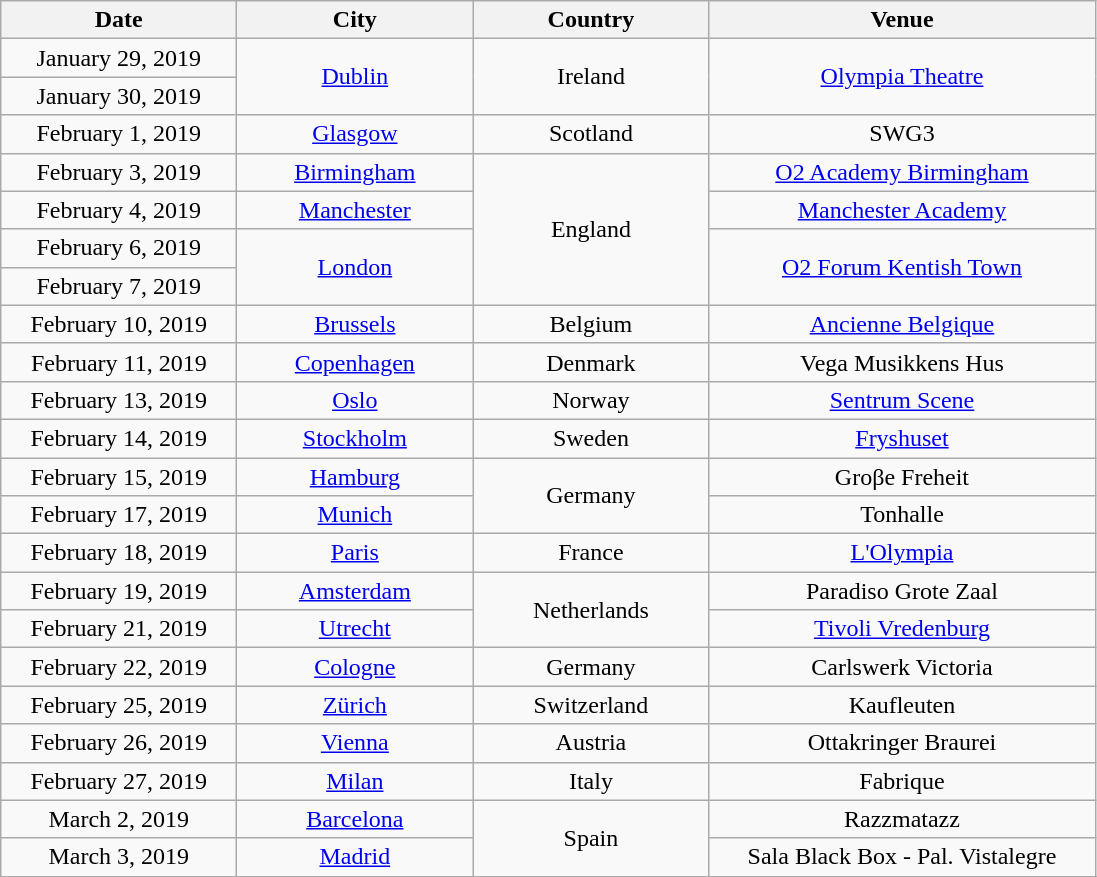<table class="wikitable" style="text-align:center;">
<tr>
<th style="width:150px;">Date</th>
<th style="width:150px;">City</th>
<th style="width:150px;">Country</th>
<th style="width:250px;">Venue</th>
</tr>
<tr>
<td>January 29, 2019</td>
<td rowspan="2"><a href='#'>Dublin</a></td>
<td rowspan="2">Ireland</td>
<td rowspan="2"><a href='#'>Olympia Theatre</a></td>
</tr>
<tr>
<td>January 30, 2019</td>
</tr>
<tr>
<td>February 1, 2019</td>
<td><a href='#'>Glasgow</a></td>
<td>Scotland</td>
<td>SWG3</td>
</tr>
<tr>
<td>February 3, 2019</td>
<td><a href='#'>Birmingham</a></td>
<td rowspan="4">England</td>
<td><a href='#'>O2 Academy Birmingham</a></td>
</tr>
<tr>
<td>February 4, 2019</td>
<td><a href='#'>Manchester</a></td>
<td><a href='#'>Manchester Academy</a></td>
</tr>
<tr>
<td>February 6, 2019</td>
<td rowspan="2"><a href='#'>London</a></td>
<td rowspan="2"><a href='#'>O2 Forum Kentish Town</a></td>
</tr>
<tr>
<td>February 7, 2019</td>
</tr>
<tr>
<td>February 10, 2019</td>
<td><a href='#'>Brussels</a></td>
<td>Belgium</td>
<td><a href='#'>Ancienne Belgique</a></td>
</tr>
<tr>
<td>February 11, 2019</td>
<td><a href='#'>Copenhagen</a></td>
<td>Denmark</td>
<td>Vega Musikkens Hus</td>
</tr>
<tr>
<td>February 13, 2019</td>
<td><a href='#'>Oslo</a></td>
<td>Norway</td>
<td><a href='#'>Sentrum Scene</a></td>
</tr>
<tr>
<td>February 14, 2019</td>
<td><a href='#'>Stockholm</a></td>
<td>Sweden</td>
<td><a href='#'>Fryshuset</a></td>
</tr>
<tr>
<td>February 15, 2019</td>
<td><a href='#'>Hamburg</a></td>
<td rowspan="2">Germany</td>
<td>Groβe Freheit</td>
</tr>
<tr>
<td>February 17, 2019</td>
<td><a href='#'>Munich</a></td>
<td>Tonhalle</td>
</tr>
<tr>
<td>February 18, 2019</td>
<td><a href='#'>Paris</a></td>
<td>France</td>
<td><a href='#'>L'Olympia</a></td>
</tr>
<tr>
<td>February 19, 2019</td>
<td><a href='#'>Amsterdam</a></td>
<td rowspan="2">Netherlands</td>
<td>Paradiso Grote Zaal</td>
</tr>
<tr>
<td>February 21, 2019</td>
<td><a href='#'>Utrecht</a></td>
<td><a href='#'>Tivoli Vredenburg</a></td>
</tr>
<tr>
<td>February 22, 2019</td>
<td><a href='#'>Cologne</a></td>
<td>Germany</td>
<td>Carlswerk Victoria</td>
</tr>
<tr>
<td>February 25, 2019</td>
<td><a href='#'>Zürich</a></td>
<td>Switzerland</td>
<td>Kaufleuten</td>
</tr>
<tr>
<td>February 26, 2019</td>
<td><a href='#'>Vienna</a></td>
<td>Austria</td>
<td>Ottakringer Braurei</td>
</tr>
<tr>
<td>February 27, 2019</td>
<td><a href='#'>Milan</a></td>
<td>Italy</td>
<td>Fabrique</td>
</tr>
<tr>
<td>March 2, 2019</td>
<td><a href='#'>Barcelona</a></td>
<td rowspan="2">Spain</td>
<td>Razzmatazz</td>
</tr>
<tr>
<td>March 3, 2019</td>
<td><a href='#'>Madrid</a></td>
<td>Sala Black Box - Pal. Vistalegre</td>
</tr>
<tr>
</tr>
</table>
